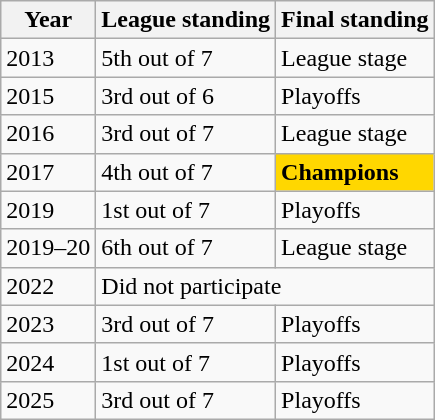<table class="wikitable">
<tr style="text-align:center;"|>
<th>Year</th>
<th>League standing</th>
<th><strong>Final standing</strong></th>
</tr>
<tr>
<td>2013</td>
<td>5th out of 7</td>
<td>League stage</td>
</tr>
<tr>
<td>2015</td>
<td>3rd out of 6</td>
<td>Playoffs</td>
</tr>
<tr>
<td>2016</td>
<td>3rd out of 7</td>
<td>League stage</td>
</tr>
<tr>
<td>2017</td>
<td>4th out of 7</td>
<td style="background: gold;"><strong>Champions</strong></td>
</tr>
<tr>
<td>2019</td>
<td>1st out of 7</td>
<td>Playoffs</td>
</tr>
<tr>
<td>2019–20</td>
<td>6th out of 7</td>
<td>League stage</td>
</tr>
<tr>
<td>2022</td>
<td colspan="2">Did not participate</td>
</tr>
<tr>
<td>2023</td>
<td>3rd out of 7</td>
<td>Playoffs</td>
</tr>
<tr>
<td>2024</td>
<td>1st out of 7</td>
<td>Playoffs</td>
</tr>
<tr>
<td>2025</td>
<td>3rd out of 7</td>
<td>Playoffs</td>
</tr>
</table>
